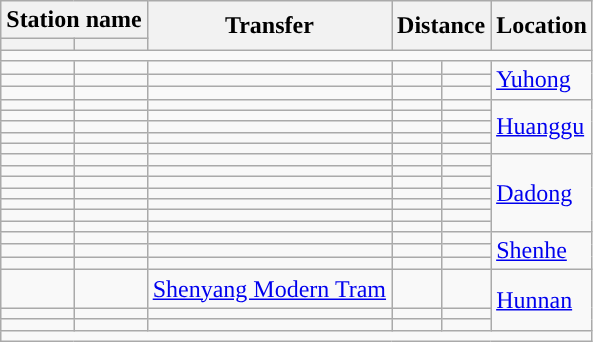<table class="wikitable">
<tr>
<th colspan=2>Station name</th>
<th rowspan=2>Transfer</th>
<th colspan="2" rowspan="2">Distance<br></th>
<th rowspan=2>Location</th>
</tr>
<tr>
<th></th>
<th></th>
</tr>
<tr style="background:#">
<td colspan = "7"></td>
</tr>
<tr>
<td></td>
<td></td>
<td></td>
<td></td>
<td></td>
<td rowspan="3"><a href='#'>Yuhong</a></td>
</tr>
<tr>
<td></td>
<td></td>
<td></td>
<td></td>
<td></td>
</tr>
<tr>
<td></td>
<td></td>
<td></td>
<td></td>
<td></td>
</tr>
<tr>
<td></td>
<td></td>
<td></td>
<td></td>
<td></td>
<td rowspan="5"><a href='#'>Huanggu</a></td>
</tr>
<tr>
<td></td>
<td></td>
<td></td>
<td></td>
<td></td>
</tr>
<tr>
<td></td>
<td></td>
<td></td>
<td></td>
<td></td>
</tr>
<tr>
<td></td>
<td></td>
<td></td>
<td></td>
<td></td>
</tr>
<tr>
<td></td>
<td></td>
<td></td>
<td></td>
<td></td>
</tr>
<tr>
<td></td>
<td></td>
<td></td>
<td></td>
<td></td>
<td rowspan="7"><a href='#'>Dadong</a></td>
</tr>
<tr>
<td></td>
<td></td>
<td></td>
<td></td>
<td></td>
</tr>
<tr>
<td></td>
<td></td>
<td></td>
<td></td>
<td></td>
</tr>
<tr>
<td></td>
<td></td>
<td></td>
<td></td>
<td></td>
</tr>
<tr>
<td></td>
<td></td>
<td></td>
<td></td>
<td></td>
</tr>
<tr>
<td></td>
<td></td>
<td></td>
<td></td>
<td></td>
</tr>
<tr>
<td></td>
<td></td>
<td></td>
<td></td>
<td></td>
</tr>
<tr>
<td></td>
<td></td>
<td></td>
<td></td>
<td></td>
<td rowspan="3"><a href='#'>Shenhe</a></td>
</tr>
<tr>
<td></td>
<td></td>
<td></td>
<td></td>
<td></td>
</tr>
<tr>
<td></td>
<td></td>
<td></td>
<td></td>
<td></td>
</tr>
<tr>
<td></td>
<td></td>
<td> <a href='#'>Shenyang Modern Tram</a></td>
<td></td>
<td></td>
<td rowspan="3"><a href='#'>Hunnan</a></td>
</tr>
<tr>
<td></td>
<td></td>
<td></td>
<td></td>
<td></td>
</tr>
<tr>
<td></td>
<td></td>
<td></td>
<td></td>
<td></td>
</tr>
<tr style="background:#">
<td colspan = "7"></td>
</tr>
</table>
